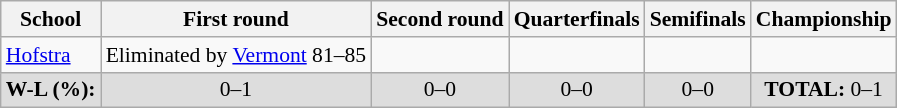<table class="sortable wikitable" style="white-space:nowrap; font-size:90%;">
<tr>
<th>School</th>
<th>First round</th>
<th>Second round</th>
<th>Quarterfinals</th>
<th>Semifinals</th>
<th>Championship</th>
</tr>
<tr>
<td><a href='#'>Hofstra</a></td>
<td>Eliminated by <a href='#'>Vermont</a> 81–85</td>
<td></td>
<td></td>
<td></td>
<td></td>
</tr>
<tr class="sortbottom"  style="text-align:center; background:#ddd;">
<td><strong>W-L (%):</strong></td>
<td>0–1 </td>
<td>0–0 </td>
<td>0–0 </td>
<td>0–0 </td>
<td><strong>TOTAL:</strong> 0–1 </td>
</tr>
</table>
